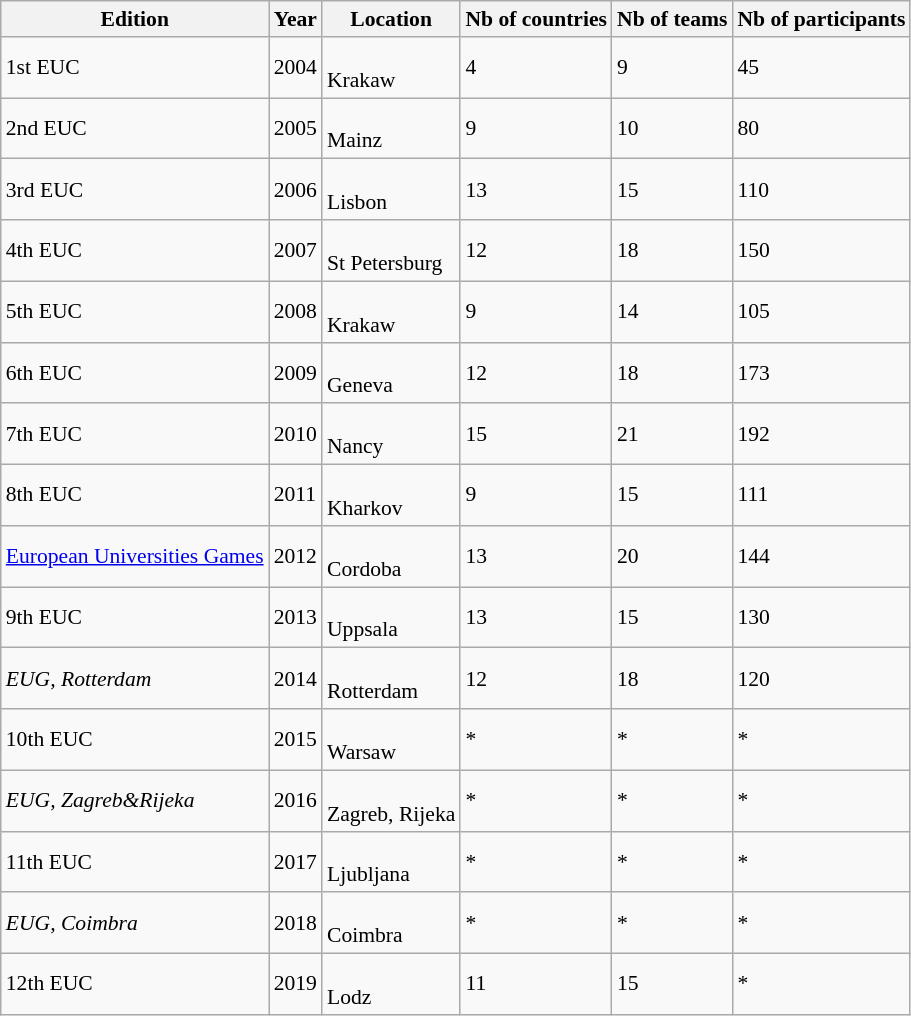<table class=wikitable style="font-size:90%;">
<tr>
<th>Edition</th>
<th>Year</th>
<th>Location</th>
<th>Nb of countries</th>
<th>Nb of teams</th>
<th>Nb of participants</th>
</tr>
<tr>
<td>1st EUC</td>
<td>2004</td>
<td><br> Krakaw</td>
<td>4</td>
<td>9</td>
<td>45</td>
</tr>
<tr>
<td>2nd EUC</td>
<td>2005</td>
<td><br> Mainz</td>
<td>9</td>
<td>10</td>
<td>80</td>
</tr>
<tr>
<td>3rd EUC</td>
<td>2006</td>
<td> <br> Lisbon</td>
<td>13</td>
<td>15</td>
<td>110</td>
</tr>
<tr>
<td>4th EUC</td>
<td>2007</td>
<td><br> St Petersburg</td>
<td>12</td>
<td>18</td>
<td>150</td>
</tr>
<tr>
<td>5th EUC</td>
<td>2008</td>
<td><br> Krakaw</td>
<td>9</td>
<td>14</td>
<td>105</td>
</tr>
<tr>
<td>6th EUC</td>
<td>2009</td>
<td> <br>Geneva</td>
<td>12</td>
<td>18</td>
<td>173</td>
</tr>
<tr>
<td>7th EUC</td>
<td>2010</td>
<td> <br>Nancy</td>
<td>15</td>
<td>21</td>
<td>192</td>
</tr>
<tr>
<td>8th EUC</td>
<td>2011</td>
<td><br> Kharkov</td>
<td>9</td>
<td>15</td>
<td>111</td>
</tr>
<tr>
<td><a href='#'>European Universities Games</a></td>
<td>2012</td>
<td><br> Cordoba</td>
<td>13</td>
<td>20</td>
<td>144</td>
</tr>
<tr>
<td>9th EUC</td>
<td>2013</td>
<td><br> Uppsala</td>
<td>13</td>
<td>15</td>
<td>130</td>
</tr>
<tr>
<td><em>EUG, Rotterdam</em></td>
<td>2014</td>
<td><br> Rotterdam</td>
<td>12</td>
<td>18</td>
<td>120</td>
</tr>
<tr>
<td>10th EUC</td>
<td>2015</td>
<td><br> Warsaw</td>
<td>*</td>
<td>*</td>
<td>*</td>
</tr>
<tr>
<td><em>EUG, Zagreb&Rijeka</em></td>
<td>2016</td>
<td><br> Zagreb, Rijeka</td>
<td>*</td>
<td>*</td>
<td>*</td>
</tr>
<tr>
<td>11th EUC</td>
<td>2017</td>
<td><br> Ljubljana</td>
<td>*</td>
<td>*</td>
<td>*</td>
</tr>
<tr>
<td><em>EUG, Coimbra</em></td>
<td>2018</td>
<td><br> Coimbra</td>
<td>*</td>
<td>*</td>
<td>*</td>
</tr>
<tr>
<td>12th EUC</td>
<td>2019</td>
<td><br> Lodz</td>
<td>11</td>
<td>15</td>
<td>*</td>
</tr>
</table>
